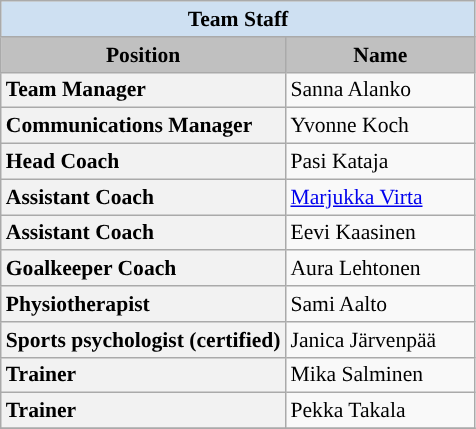<table class="wikitable" style="text-align:left; font-size:90%;">
<tr>
<th style=background:#CEE0F2 colspan=2>Team Staff</th>
</tr>
<tr>
<th width=60% style="background:silver;">Position</th>
<th style="background:silver;">Name</th>
</tr>
<tr>
<th style="text-align:left;">Team Manager</th>
<td>Sanna Alanko</td>
</tr>
<tr>
<th style="text-align:left;">Communications Manager</th>
<td>Yvonne Koch</td>
</tr>
<tr>
<th style="text-align:left;">Head Coach</th>
<td>Pasi Kataja</td>
</tr>
<tr>
<th style="text-align:left;">Assistant Coach</th>
<td><a href='#'>Marjukka Virta</a></td>
</tr>
<tr>
<th style="text-align:left;">Assistant Coach</th>
<td>Eevi Kaasinen</td>
</tr>
<tr>
<th style="text-align:left;">Goalkeeper Coach</th>
<td>Aura Lehtonen</td>
</tr>
<tr>
<th style="text-align:left;">Physiotherapist</th>
<td>Sami Aalto</td>
</tr>
<tr>
<th style="text-align:left;">Sports psychologist (certified)</th>
<td>Janica Järvenpää</td>
</tr>
<tr>
<th style="text-align:left;">Trainer</th>
<td>Mika Salminen</td>
</tr>
<tr>
<th style="text-align:left;">Trainer</th>
<td>Pekka Takala</td>
</tr>
<tr>
</tr>
</table>
